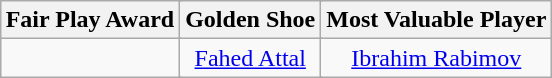<table class="wikitable" style="margin:auto">
<tr>
<th colspan="3">Fair Play Award</th>
<th colspan="3">Golden Shoe</th>
<th colspan="3">Most Valuable Player</th>
</tr>
<tr>
<td colspan="3" align="center"></td>
<td colspan="3" align="center"> <a href='#'>Fahed Attal</a></td>
<td colspan="3" align="center"> <a href='#'>Ibrahim Rabimov</a></td>
</tr>
</table>
